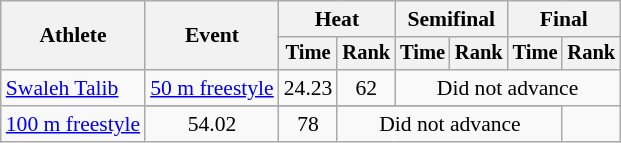<table class=wikitable style="font-size:90%">
<tr>
<th rowspan="2">Athlete</th>
<th rowspan="2">Event</th>
<th colspan="2">Heat</th>
<th colspan="2">Semifinal</th>
<th colspan="2">Final</th>
</tr>
<tr style="font-size:95%">
<th>Time</th>
<th>Rank</th>
<th>Time</th>
<th>Rank</th>
<th>Time</th>
<th>Rank</th>
</tr>
<tr style="text-align:center">
<td style="text-align:left" rowspan=2><a href='#'>Swaleh Talib</a></td>
<td style="text-align:left"><a href='#'>50 m freestyle</a></td>
<td>24.23</td>
<td>62</td>
<td colspan=4>Did not advance</td>
</tr>
<tr>
</tr>
<tr style="text-align:center">
<td style="text-align:left"><a href='#'>100 m freestyle</a></td>
<td>54.02</td>
<td>78</td>
<td colspan=4>Did not advance</td>
</tr>
</table>
